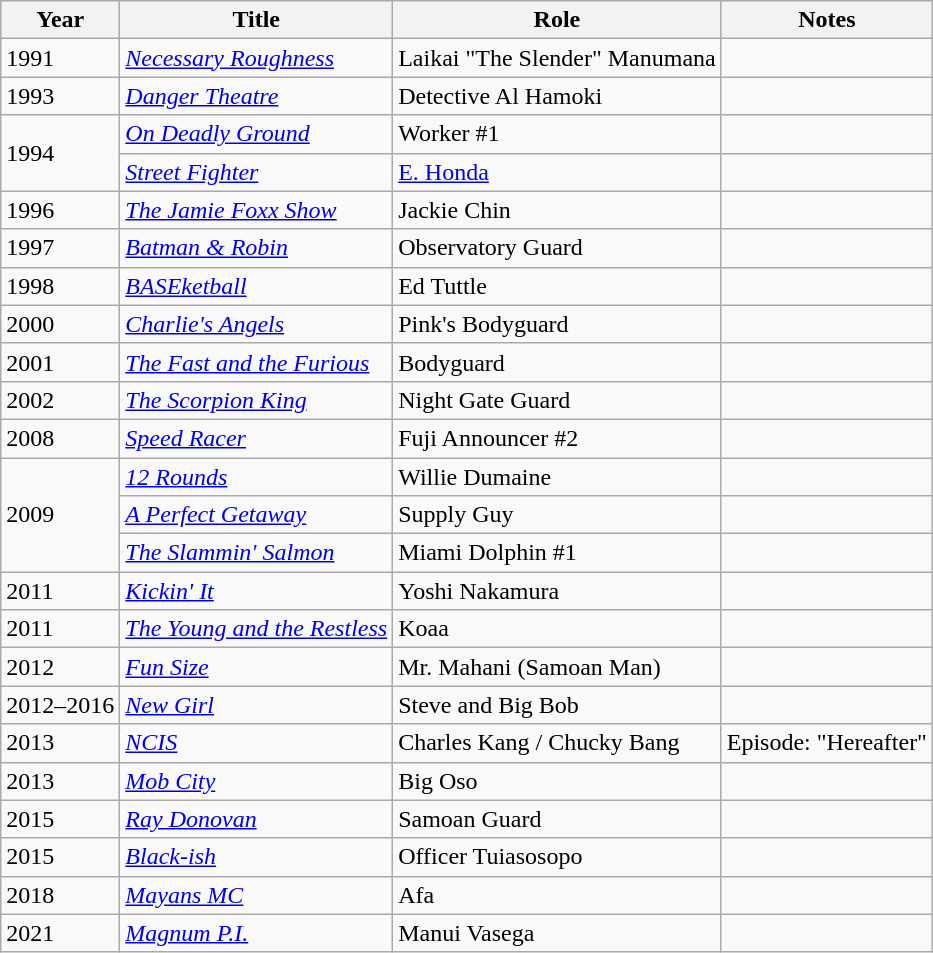<table class=wikitable>
<tr>
<th>Year</th>
<th>Title</th>
<th>Role</th>
<th>Notes</th>
</tr>
<tr>
<td>1991</td>
<td><em><a href='#'>Necessary Roughness</a></em></td>
<td>Laikai "The Slender" Manumana</td>
<td></td>
</tr>
<tr>
<td>1993</td>
<td><em><a href='#'>Danger Theatre</a></em></td>
<td>Detective Al Hamoki</td>
<td></td>
</tr>
<tr>
<td rowspan=2>1994</td>
<td><em><a href='#'>On Deadly Ground</a></em></td>
<td>Worker #1</td>
<td></td>
</tr>
<tr>
<td><em><a href='#'>Street Fighter</a></em></td>
<td><a href='#'>E. Honda</a></td>
<td></td>
</tr>
<tr>
<td>1996</td>
<td><em><a href='#'>The Jamie Foxx Show</a></em></td>
<td>Jackie Chin</td>
<td></td>
</tr>
<tr>
<td>1997</td>
<td><em><a href='#'>Batman & Robin</a></em></td>
<td>Observatory Guard</td>
<td></td>
</tr>
<tr>
<td>1998</td>
<td><em><a href='#'>BASEketball</a></em></td>
<td>Ed Tuttle</td>
<td></td>
</tr>
<tr>
<td>2000</td>
<td><em><a href='#'>Charlie's Angels</a></em></td>
<td>Pink's Bodyguard</td>
<td></td>
</tr>
<tr>
<td>2001</td>
<td><em><a href='#'>The Fast and the Furious</a></em></td>
<td>Bodyguard</td>
<td></td>
</tr>
<tr>
<td>2002</td>
<td><em><a href='#'>The Scorpion King</a></em></td>
<td>Night Gate Guard</td>
<td></td>
</tr>
<tr>
<td>2008</td>
<td><em><a href='#'>Speed Racer</a></em></td>
<td>Fuji Announcer #2</td>
<td></td>
</tr>
<tr>
<td rowspan=3>2009</td>
<td><em><a href='#'>12 Rounds</a></em></td>
<td>Willie Dumaine</td>
<td></td>
</tr>
<tr>
<td><em><a href='#'>A Perfect Getaway</a></em></td>
<td>Supply Guy</td>
<td></td>
</tr>
<tr>
<td><em><a href='#'>The Slammin' Salmon</a></em></td>
<td>Miami Dolphin #1</td>
<td></td>
</tr>
<tr>
<td>2011</td>
<td><em><a href='#'>Kickin' It</a></em></td>
<td>Yoshi Nakamura</td>
<td></td>
</tr>
<tr>
<td>2011</td>
<td><em><a href='#'>The Young and the Restless</a></em></td>
<td>Koaa</td>
<td></td>
</tr>
<tr>
<td>2012</td>
<td><em><a href='#'>Fun Size</a></em></td>
<td>Mr. Mahani (Samoan Man)</td>
<td></td>
</tr>
<tr>
<td>2012–2016</td>
<td><em><a href='#'>New Girl</a></em></td>
<td>Steve and Big Bob</td>
<td></td>
</tr>
<tr>
<td>2013</td>
<td><em><a href='#'>NCIS</a></em></td>
<td>Charles Kang / Chucky Bang</td>
<td>Episode: "Hereafter"</td>
</tr>
<tr>
<td>2013</td>
<td><em><a href='#'>Mob City</a></em></td>
<td>Big Oso</td>
<td></td>
</tr>
<tr>
<td>2015</td>
<td><em><a href='#'>Ray Donovan</a></em></td>
<td>Samoan Guard</td>
<td></td>
</tr>
<tr>
<td>2015</td>
<td><em><a href='#'>Black-ish</a></em></td>
<td>Officer Tuiasosopo</td>
<td></td>
</tr>
<tr>
<td>2018</td>
<td><em><a href='#'>Mayans MC</a></em></td>
<td>Afa</td>
<td></td>
</tr>
<tr>
<td>2021</td>
<td><em><a href='#'>Magnum P.I.</a></em></td>
<td>Manui Vasega</td>
<td></td>
</tr>
</table>
